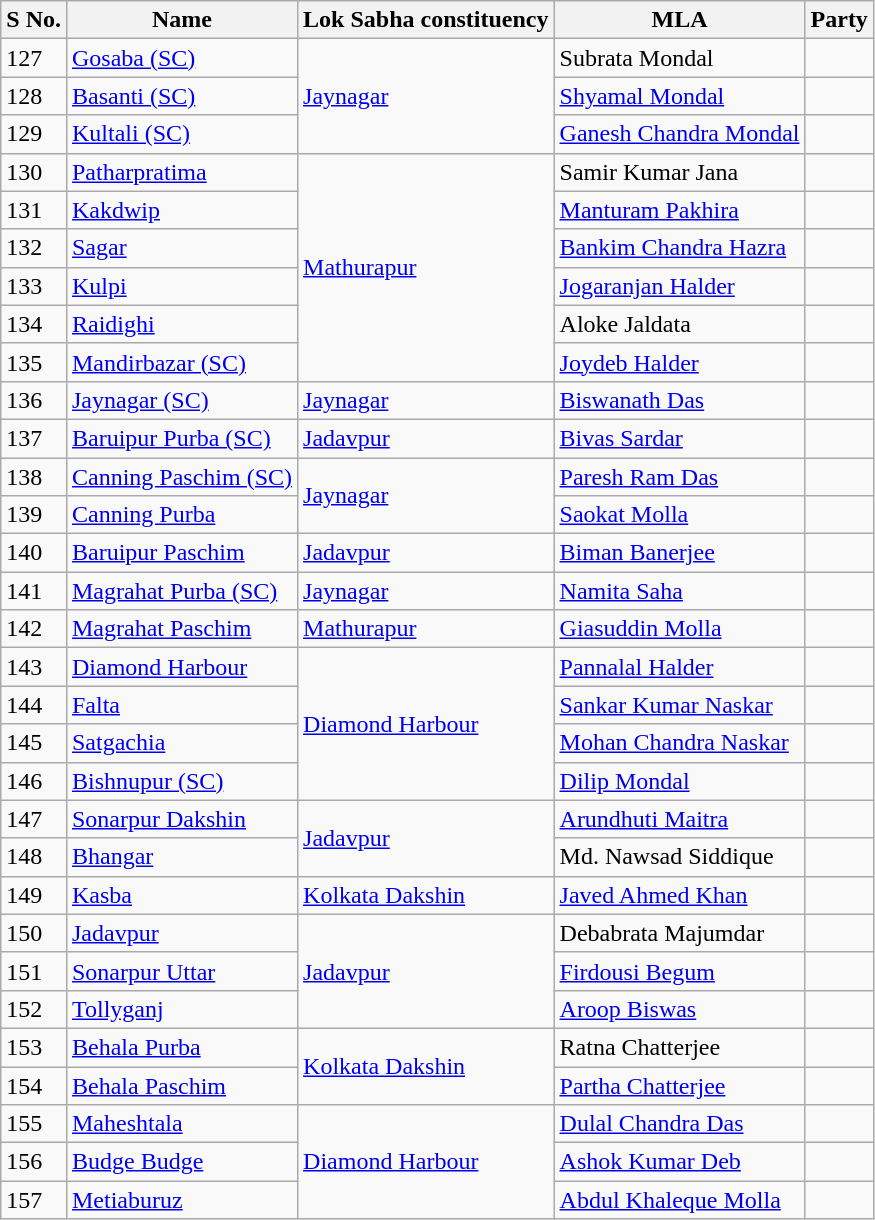<table class="wikitable">
<tr>
<th>S No.</th>
<th>Name</th>
<th>Lok Sabha constituency</th>
<th>MLA</th>
<th colspan="2">Party</th>
</tr>
<tr>
<td>127</td>
<td><a href='#'>Gosaba (SC)</a></td>
<td rowspan="3"><a href='#'>Jaynagar</a></td>
<td>Subrata Mondal</td>
<td></td>
</tr>
<tr>
<td>128</td>
<td><a href='#'>Basanti (SC)</a></td>
<td><a href='#'>Shyamal Mondal</a></td>
<td></td>
</tr>
<tr>
<td>129</td>
<td><a href='#'>Kultali (SC)</a></td>
<td><a href='#'>Ganesh Chandra Mondal</a></td>
<td></td>
</tr>
<tr>
<td>130</td>
<td><a href='#'>Patharpratima</a></td>
<td rowspan="6"><a href='#'>Mathurapur</a></td>
<td>Samir Kumar Jana</td>
<td></td>
</tr>
<tr>
<td>131</td>
<td><a href='#'>Kakdwip</a></td>
<td><a href='#'>Manturam Pakhira</a></td>
<td></td>
</tr>
<tr>
<td>132</td>
<td><a href='#'>Sagar</a></td>
<td><a href='#'>Bankim Chandra Hazra</a></td>
<td></td>
</tr>
<tr>
<td>133</td>
<td><a href='#'>Kulpi</a></td>
<td><a href='#'>Jogaranjan Halder</a></td>
<td></td>
</tr>
<tr>
<td>134</td>
<td><a href='#'>Raidighi</a></td>
<td>Aloke Jaldata</td>
<td></td>
</tr>
<tr>
<td>135</td>
<td><a href='#'>Mandirbazar (SC)</a></td>
<td><a href='#'>Joydeb Halder</a></td>
<td></td>
</tr>
<tr>
<td>136</td>
<td><a href='#'>Jaynagar (SC)</a></td>
<td><a href='#'>Jaynagar</a></td>
<td><a href='#'>Biswanath Das</a></td>
<td></td>
</tr>
<tr>
<td>137</td>
<td><a href='#'>Baruipur Purba (SC)</a></td>
<td><a href='#'>Jadavpur</a></td>
<td><a href='#'>Bivas Sardar</a></td>
<td></td>
</tr>
<tr>
<td>138</td>
<td><a href='#'>Canning Paschim (SC)</a></td>
<td rowspan="2"><a href='#'>Jaynagar</a></td>
<td><a href='#'>Paresh Ram Das</a></td>
<td></td>
</tr>
<tr>
<td>139</td>
<td><a href='#'>Canning Purba</a></td>
<td><a href='#'>Saokat Molla</a></td>
<td></td>
</tr>
<tr>
<td>140</td>
<td><a href='#'>Baruipur Paschim</a></td>
<td><a href='#'>Jadavpur</a></td>
<td><a href='#'>Biman Banerjee</a></td>
<td></td>
</tr>
<tr>
<td>141</td>
<td><a href='#'>Magrahat Purba (SC)</a></td>
<td><a href='#'>Jaynagar</a></td>
<td><a href='#'>Namita Saha</a></td>
<td></td>
</tr>
<tr>
<td>142</td>
<td><a href='#'>Magrahat Paschim</a></td>
<td><a href='#'>Mathurapur</a></td>
<td><a href='#'>Giasuddin Molla</a></td>
<td></td>
</tr>
<tr>
<td>143</td>
<td><a href='#'>Diamond Harbour</a></td>
<td rowspan="4"><a href='#'>Diamond Harbour</a></td>
<td><a href='#'>Pannalal Halder</a></td>
<td></td>
</tr>
<tr>
<td>144</td>
<td><a href='#'>Falta</a></td>
<td><a href='#'>Sankar Kumar Naskar</a></td>
<td></td>
</tr>
<tr>
<td>145</td>
<td><a href='#'>Satgachia</a></td>
<td><a href='#'>Mohan Chandra Naskar</a></td>
<td></td>
</tr>
<tr>
<td>146</td>
<td><a href='#'>Bishnupur (SC)</a></td>
<td><a href='#'>Dilip Mondal</a></td>
<td></td>
</tr>
<tr>
<td>147</td>
<td><a href='#'>Sonarpur Dakshin</a></td>
<td rowspan="2"><a href='#'>Jadavpur</a></td>
<td><a href='#'>Arundhuti Maitra</a></td>
<td></td>
</tr>
<tr>
<td>148</td>
<td><a href='#'>Bhangar</a></td>
<td>Md. Nawsad Siddique</td>
<td></td>
</tr>
<tr>
<td>149</td>
<td><a href='#'>Kasba</a></td>
<td><a href='#'>Kolkata Dakshin</a></td>
<td><a href='#'>Javed Ahmed Khan</a></td>
<td></td>
</tr>
<tr>
<td>150</td>
<td><a href='#'>Jadavpur</a></td>
<td rowspan="3"><a href='#'>Jadavpur</a></td>
<td>Debabrata Majumdar</td>
<td></td>
</tr>
<tr>
<td>151</td>
<td><a href='#'>Sonarpur Uttar</a></td>
<td><a href='#'>Firdousi Begum</a></td>
<td></td>
</tr>
<tr>
<td>152</td>
<td><a href='#'>Tollyganj</a></td>
<td><a href='#'>Aroop Biswas</a></td>
<td></td>
</tr>
<tr>
<td>153</td>
<td><a href='#'>Behala Purba</a></td>
<td rowspan="2"><a href='#'>Kolkata Dakshin</a></td>
<td>Ratna Chatterjee</td>
<td></td>
</tr>
<tr>
<td>154</td>
<td><a href='#'>Behala Paschim</a></td>
<td><a href='#'>Partha Chatterjee</a></td>
<td></td>
</tr>
<tr>
<td>155</td>
<td><a href='#'>Maheshtala</a></td>
<td rowspan="3"><a href='#'>Diamond Harbour</a></td>
<td><a href='#'>Dulal Chandra Das</a></td>
<td></td>
</tr>
<tr>
<td>156</td>
<td><a href='#'>Budge Budge</a></td>
<td><a href='#'>Ashok Kumar Deb</a></td>
<td></td>
</tr>
<tr>
<td>157</td>
<td><a href='#'>Metiaburuz</a></td>
<td><a href='#'>Abdul Khaleque Molla</a></td>
<td></td>
</tr>
</table>
